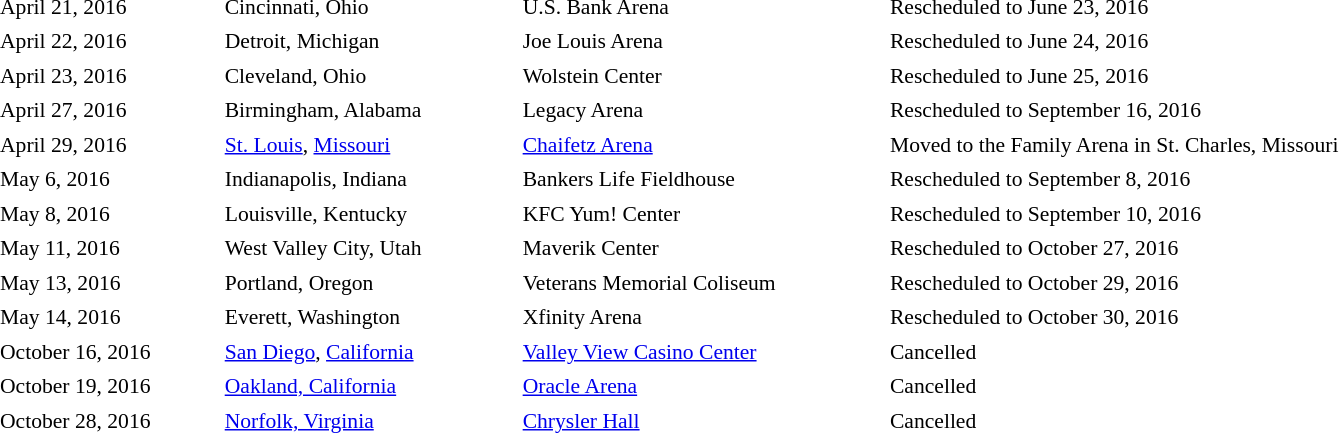<table cellpadding="2" style="border:0 solid darkgrey; font-size:90%">
<tr>
<th style="width:150px;"></th>
<th style="width:200px;"></th>
<th style="width:250px;"></th>
<th style="width:700px;"></th>
</tr>
<tr border="0">
</tr>
<tr>
<td>April 21, 2016</td>
<td>Cincinnati, Ohio</td>
<td>U.S. Bank Arena</td>
<td>Rescheduled to June 23, 2016</td>
</tr>
<tr>
<td>April 22, 2016</td>
<td>Detroit, Michigan</td>
<td>Joe Louis Arena</td>
<td>Rescheduled to June 24, 2016</td>
</tr>
<tr>
<td>April 23, 2016</td>
<td>Cleveland, Ohio</td>
<td>Wolstein Center</td>
<td>Rescheduled to June 25, 2016</td>
</tr>
<tr>
<td>April 27, 2016</td>
<td>Birmingham, Alabama</td>
<td>Legacy Arena</td>
<td>Rescheduled to September 16, 2016</td>
</tr>
<tr>
<td>April 29, 2016</td>
<td><a href='#'>St. Louis</a>, <a href='#'>Missouri</a></td>
<td><a href='#'>Chaifetz Arena</a></td>
<td>Moved to the Family Arena in St. Charles, Missouri</td>
</tr>
<tr>
<td>May 6, 2016</td>
<td>Indianapolis, Indiana</td>
<td>Bankers Life Fieldhouse</td>
<td>Rescheduled to September 8, 2016</td>
</tr>
<tr>
<td>May 8, 2016</td>
<td>Louisville, Kentucky</td>
<td>KFC Yum! Center</td>
<td>Rescheduled to September 10, 2016</td>
</tr>
<tr>
<td>May 11, 2016</td>
<td>West Valley City, Utah</td>
<td>Maverik Center</td>
<td>Rescheduled to October 27, 2016</td>
</tr>
<tr>
<td>May 13, 2016</td>
<td>Portland, Oregon</td>
<td>Veterans Memorial Coliseum</td>
<td>Rescheduled to October 29, 2016</td>
</tr>
<tr>
<td>May 14, 2016</td>
<td>Everett, Washington</td>
<td>Xfinity Arena</td>
<td>Rescheduled to October 30, 2016</td>
</tr>
<tr>
<td>October 16, 2016</td>
<td><a href='#'>San Diego</a>, <a href='#'>California</a></td>
<td><a href='#'>Valley View Casino Center</a></td>
<td>Cancelled</td>
</tr>
<tr>
<td>October 19, 2016</td>
<td><a href='#'>Oakland, California</a></td>
<td><a href='#'>Oracle Arena</a></td>
<td>Cancelled</td>
</tr>
<tr>
<td>October 28, 2016</td>
<td><a href='#'>Norfolk, Virginia</a></td>
<td><a href='#'>Chrysler Hall</a></td>
<td>Cancelled</td>
</tr>
<tr>
</tr>
</table>
